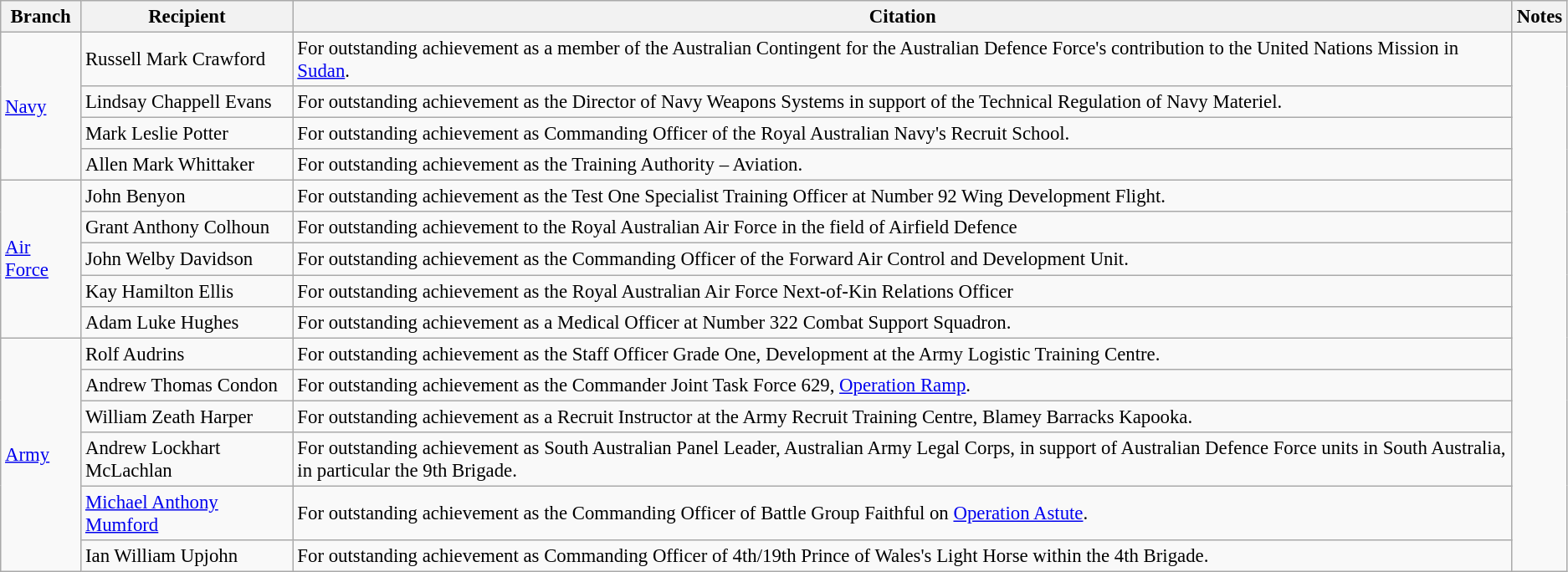<table class="wikitable" style="font-size:95%;">
<tr>
<th>Branch</th>
<th>Recipient</th>
<th>Citation</th>
<th>Notes</th>
</tr>
<tr>
<td rowspan=4><a href='#'>Navy</a></td>
<td> Russell Mark Crawford</td>
<td>For outstanding achievement as a member of the Australian Contingent for the Australian Defence Force's contribution to the United Nations Mission in <a href='#'>Sudan</a>.</td>
<td rowspan=16></td>
</tr>
<tr>
<td> Lindsay Chappell Evans</td>
<td>For outstanding achievement as the Director of Navy Weapons Systems in support of the Technical Regulation of Navy Materiel.</td>
</tr>
<tr>
<td> Mark Leslie Potter</td>
<td>For outstanding achievement as Commanding Officer of the Royal Australian Navy's Recruit School.</td>
</tr>
<tr>
<td> Allen Mark Whittaker</td>
<td>For outstanding achievement as the Training Authority – Aviation.</td>
</tr>
<tr>
<td rowspan=5><a href='#'>Air Force</a></td>
<td> John Benyon</td>
<td>For outstanding achievement as the Test One Specialist Training Officer at Number 92 Wing Development Flight.</td>
</tr>
<tr>
<td> Grant Anthony Colhoun</td>
<td>For outstanding achievement to the Royal Australian Air Force in the field of Airfield Defence</td>
</tr>
<tr>
<td> John Welby Davidson</td>
<td>For outstanding achievement as the Commanding Officer of the Forward Air Control and Development Unit.</td>
</tr>
<tr>
<td> Kay Hamilton Ellis</td>
<td>For outstanding achievement as the Royal Australian Air Force Next-of-Kin Relations Officer</td>
</tr>
<tr>
<td> Adam Luke Hughes</td>
<td>For outstanding achievement as a Medical Officer at Number 322 Combat Support Squadron.</td>
</tr>
<tr>
<td rowspan=10><a href='#'>Army</a></td>
<td> Rolf Audrins</td>
<td>For outstanding achievement as the Staff Officer Grade One, Development at the Army Logistic Training Centre.</td>
</tr>
<tr>
<td> Andrew Thomas Condon</td>
<td>For outstanding achievement as the Commander Joint Task Force 629, <a href='#'>Operation Ramp</a>.</td>
</tr>
<tr>
<td> William Zeath Harper</td>
<td>For outstanding achievement as a Recruit Instructor at the Army Recruit Training Centre, Blamey Barracks Kapooka.</td>
</tr>
<tr>
<td> Andrew Lockhart McLachlan</td>
<td>For outstanding achievement as South Australian Panel Leader, Australian Army Legal Corps, in support of Australian Defence Force units in South Australia, in particular the 9th Brigade.</td>
</tr>
<tr>
<td> <a href='#'>Michael Anthony Mumford</a></td>
<td>For outstanding achievement as the Commanding Officer of Battle Group Faithful on <a href='#'>Operation Astute</a>.</td>
</tr>
<tr>
<td> Ian William Upjohn</td>
<td>For outstanding achievement as Commanding Officer of 4th/19th Prince of Wales's Light Horse within the 4th Brigade.</td>
</tr>
</table>
